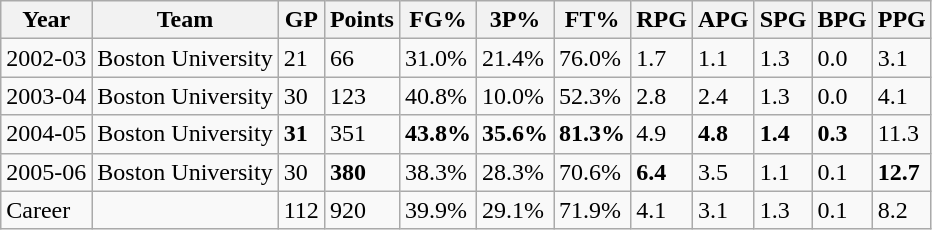<table class="wikitable">
<tr>
<th>Year</th>
<th>Team</th>
<th>GP</th>
<th>Points</th>
<th>FG%</th>
<th>3P%</th>
<th>FT%</th>
<th>RPG</th>
<th>APG</th>
<th>SPG</th>
<th>BPG</th>
<th>PPG</th>
</tr>
<tr>
<td>2002-03</td>
<td>Boston University</td>
<td>21</td>
<td>66</td>
<td>31.0%</td>
<td>21.4%</td>
<td>76.0%</td>
<td>1.7</td>
<td>1.1</td>
<td>1.3</td>
<td>0.0</td>
<td>3.1</td>
</tr>
<tr>
<td>2003-04</td>
<td>Boston University</td>
<td>30</td>
<td>123</td>
<td>40.8%</td>
<td>10.0%</td>
<td>52.3%</td>
<td>2.8</td>
<td>2.4</td>
<td>1.3</td>
<td>0.0</td>
<td>4.1</td>
</tr>
<tr>
<td>2004-05</td>
<td>Boston University</td>
<td><strong>31</strong></td>
<td>351</td>
<td><strong>43.8%</strong></td>
<td><strong>35.6%</strong></td>
<td><strong>81.3%</strong></td>
<td>4.9</td>
<td><strong>4.8</strong></td>
<td><strong>1.4</strong></td>
<td><strong>0.3</strong></td>
<td>11.3</td>
</tr>
<tr>
<td>2005-06</td>
<td>Boston University</td>
<td>30</td>
<td><strong>380</strong></td>
<td>38.3%</td>
<td>28.3%</td>
<td>70.6%</td>
<td><strong>6.4</strong></td>
<td>3.5</td>
<td>1.1</td>
<td>0.1</td>
<td><strong>12.7</strong></td>
</tr>
<tr>
<td>Career</td>
<td></td>
<td>112</td>
<td>920</td>
<td>39.9%</td>
<td>29.1%</td>
<td>71.9%</td>
<td>4.1</td>
<td>3.1</td>
<td>1.3</td>
<td>0.1</td>
<td>8.2</td>
</tr>
</table>
